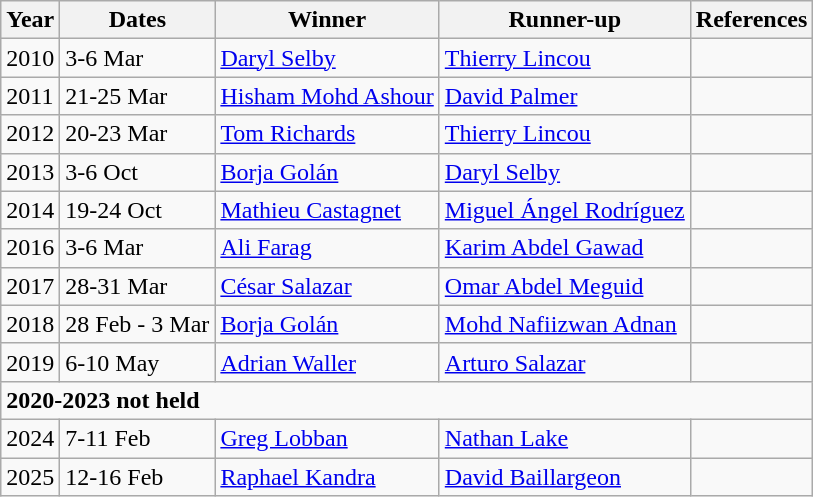<table class="wikitable">
<tr>
<th>Year</th>
<th>Dates</th>
<th>Winner</th>
<th>Runner-up</th>
<th>References</th>
</tr>
<tr>
<td>2010</td>
<td>3-6 Mar</td>
<td> <a href='#'>Daryl Selby</a></td>
<td> <a href='#'>Thierry Lincou</a></td>
<td></td>
</tr>
<tr>
<td>2011</td>
<td>21-25 Mar</td>
<td> <a href='#'>Hisham Mohd Ashour</a></td>
<td> <a href='#'>David Palmer</a></td>
<td></td>
</tr>
<tr>
<td>2012</td>
<td>20-23 Mar</td>
<td> <a href='#'>Tom Richards</a></td>
<td> <a href='#'>Thierry Lincou</a></td>
<td></td>
</tr>
<tr>
<td>2013</td>
<td>3-6 Oct</td>
<td> <a href='#'>Borja Golán</a></td>
<td> <a href='#'>Daryl Selby</a></td>
<td></td>
</tr>
<tr>
<td>2014</td>
<td>19-24 Oct</td>
<td> <a href='#'>Mathieu Castagnet</a></td>
<td> <a href='#'>Miguel Ángel Rodríguez</a></td>
<td></td>
</tr>
<tr>
<td>2016</td>
<td>3-6 Mar</td>
<td> <a href='#'>Ali Farag</a></td>
<td> <a href='#'>Karim Abdel Gawad</a></td>
<td></td>
</tr>
<tr>
<td>2017</td>
<td>28-31 Mar</td>
<td> <a href='#'>César Salazar</a></td>
<td> <a href='#'>Omar Abdel Meguid</a></td>
<td></td>
</tr>
<tr>
<td>2018</td>
<td>28 Feb - 3 Mar</td>
<td> <a href='#'>Borja Golán</a></td>
<td> <a href='#'>Mohd Nafiizwan Adnan</a></td>
<td></td>
</tr>
<tr>
<td>2019</td>
<td>6-10 May</td>
<td> <a href='#'>Adrian Waller</a></td>
<td> <a href='#'>Arturo Salazar</a></td>
<td></td>
</tr>
<tr>
<td colspan=5><strong>2020-2023 not held</strong></td>
</tr>
<tr>
<td>2024</td>
<td>7-11 Feb</td>
<td> <a href='#'>Greg Lobban</a></td>
<td> <a href='#'>Nathan Lake</a></td>
<td></td>
</tr>
<tr>
<td>2025</td>
<td>12-16 Feb</td>
<td> <a href='#'>Raphael Kandra</a></td>
<td> <a href='#'>David Baillargeon</a></td>
<td></td>
</tr>
</table>
